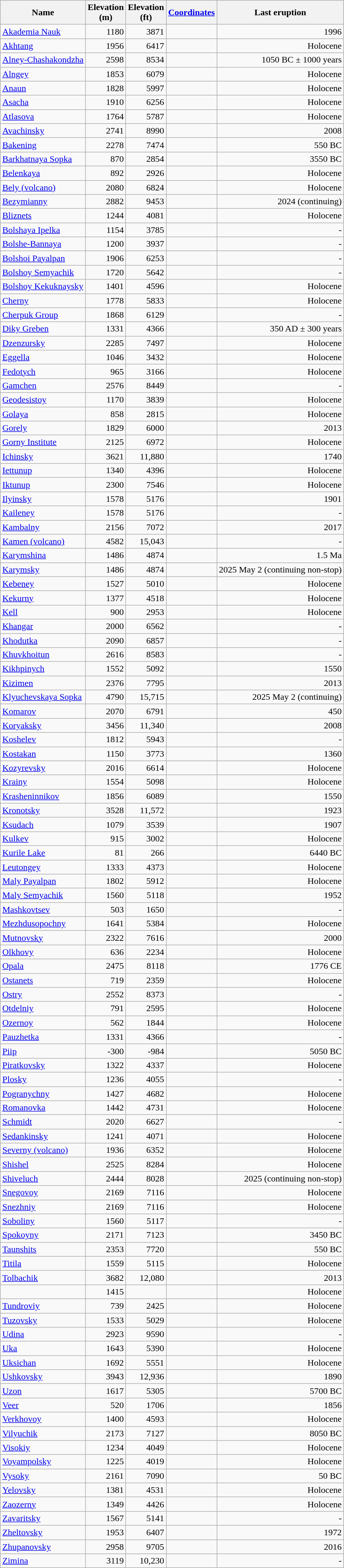<table class="wikitable sortable">
<tr>
<th>Name</th>
<th>Elevation<br> (m)</th>
<th>Elevation<br> (ft)</th>
<th><a href='#'>Coordinates</a></th>
<th>Last eruption</th>
</tr>
<tr align="right">
<td align="left"><a href='#'>Akademia Nauk</a></td>
<td>1180</td>
<td>3871</td>
<td></td>
<td>1996</td>
</tr>
<tr align="right">
<td align="left"><a href='#'>Akhtang</a></td>
<td>1956</td>
<td>6417</td>
<td></td>
<td>Holocene</td>
</tr>
<tr align="right">
<td align="left"><a href='#'>Alney-Chashakondzha</a></td>
<td>2598</td>
<td>8534</td>
<td></td>
<td>1050 BC ± 1000 years</td>
</tr>
<tr align="right">
<td align="left"><a href='#'>Alngey</a></td>
<td>1853</td>
<td>6079</td>
<td></td>
<td>Holocene</td>
</tr>
<tr align="right">
<td align="left"><a href='#'>Anaun</a></td>
<td>1828</td>
<td>5997</td>
<td></td>
<td>Holocene</td>
</tr>
<tr align="right">
<td align="left"><a href='#'>Asacha</a></td>
<td>1910</td>
<td>6256</td>
<td></td>
<td>Holocene</td>
</tr>
<tr align="right">
<td align="left"><a href='#'>Atlasova</a></td>
<td>1764</td>
<td>5787</td>
<td></td>
<td>Holocene</td>
</tr>
<tr align="right">
<td align="left"><a href='#'>Avachinsky</a></td>
<td>2741</td>
<td>8990</td>
<td></td>
<td>2008</td>
</tr>
<tr align="right">
<td align="left"><a href='#'>Bakening</a></td>
<td>2278</td>
<td>7474</td>
<td></td>
<td>550 BC</td>
</tr>
<tr align="right">
<td align="left"><a href='#'>Barkhatnaya Sopka</a></td>
<td>870</td>
<td>2854</td>
<td></td>
<td>3550 BC</td>
</tr>
<tr align="right">
<td align="left"><a href='#'>Belenkaya</a></td>
<td>892</td>
<td>2926</td>
<td></td>
<td>Holocene</td>
</tr>
<tr align="right">
<td align="left"><a href='#'>Bely (volcano)</a></td>
<td>2080</td>
<td>6824</td>
<td></td>
<td>Holocene</td>
</tr>
<tr align="right">
<td align="left"><a href='#'>Bezymianny</a></td>
<td>2882</td>
<td>9453</td>
<td></td>
<td>2024 (continuing)</td>
</tr>
<tr align="right">
<td align="left"><a href='#'>Bliznets</a></td>
<td>1244</td>
<td>4081</td>
<td></td>
<td>Holocene</td>
</tr>
<tr align="right">
<td align="left"><a href='#'>Bolshaya Ipelka</a></td>
<td>1154</td>
<td>3785</td>
<td></td>
<td>-</td>
</tr>
<tr align="right">
<td align="left"><a href='#'>Bolshe-Bannaya</a></td>
<td>1200</td>
<td>3937</td>
<td></td>
<td>-</td>
</tr>
<tr align="right">
<td align="left"><a href='#'>Bolshoi Payalpan</a></td>
<td>1906</td>
<td>6253</td>
<td></td>
<td>-</td>
</tr>
<tr align="right">
<td align="left"><a href='#'>Bolshoy Semyachik</a></td>
<td>1720</td>
<td>5642</td>
<td></td>
<td>-</td>
</tr>
<tr align="right">
<td align="left"><a href='#'>Bolshoy Kekuknaysky</a></td>
<td>1401</td>
<td>4596</td>
<td></td>
<td>Holocene</td>
</tr>
<tr align="right">
<td align="left"><a href='#'>Cherny</a></td>
<td>1778</td>
<td>5833</td>
<td></td>
<td>Holocene</td>
</tr>
<tr align="right">
<td align="left"><a href='#'>Cherpuk Group</a></td>
<td>1868</td>
<td>6129</td>
<td></td>
<td>-</td>
</tr>
<tr align="right">
<td align="left"><a href='#'>Diky Greben</a></td>
<td>1331</td>
<td>4366</td>
<td></td>
<td>350 AD ± 300 years</td>
</tr>
<tr align="right">
<td align="left"><a href='#'>Dzenzursky</a></td>
<td>2285</td>
<td>7497</td>
<td></td>
<td>Holocene</td>
</tr>
<tr align="right">
<td align="left"><a href='#'>Eggella</a></td>
<td>1046</td>
<td>3432</td>
<td></td>
<td>Holocene</td>
</tr>
<tr align="right">
<td align="left"><a href='#'>Fedotych</a></td>
<td>965</td>
<td>3166</td>
<td></td>
<td>Holocene</td>
</tr>
<tr align="right">
<td align="left"><a href='#'>Gamchen</a></td>
<td>2576</td>
<td>8449</td>
<td></td>
<td>-</td>
</tr>
<tr align="right">
<td align="left"><a href='#'>Geodesistoy</a></td>
<td>1170</td>
<td>3839</td>
<td></td>
<td>Holocene</td>
</tr>
<tr align="right">
<td align="left"><a href='#'>Golaya</a></td>
<td>858</td>
<td>2815</td>
<td></td>
<td>Holocene</td>
</tr>
<tr align="right">
<td align="left"><a href='#'>Gorely</a></td>
<td>1829</td>
<td>6000</td>
<td></td>
<td>2013</td>
</tr>
<tr align="right">
<td align="left"><a href='#'>Gorny Institute</a></td>
<td>2125</td>
<td>6972</td>
<td></td>
<td>Holocene</td>
</tr>
<tr align="right">
<td align="left"><a href='#'>Ichinsky</a></td>
<td>3621</td>
<td>11,880</td>
<td></td>
<td>1740</td>
</tr>
<tr align="right">
<td align="left"><a href='#'>Iettunup</a></td>
<td>1340</td>
<td>4396</td>
<td></td>
<td>Holocene</td>
</tr>
<tr align="right">
<td align="left"><a href='#'>Iktunup</a></td>
<td>2300</td>
<td>7546</td>
<td></td>
<td>Holocene</td>
</tr>
<tr align="right">
<td align="left"><a href='#'>Ilyinsky</a></td>
<td>1578</td>
<td>5176</td>
<td></td>
<td>1901</td>
</tr>
<tr align="right">
<td align="left"><a href='#'>Kaileney</a></td>
<td>1578</td>
<td>5176</td>
<td></td>
<td>-</td>
</tr>
<tr align="right">
<td align="left"><a href='#'>Kambalny</a></td>
<td>2156</td>
<td>7072</td>
<td></td>
<td>2017</td>
</tr>
<tr align="right">
<td align="left"><a href='#'>Kamen (volcano)</a></td>
<td>4582</td>
<td>15,043</td>
<td></td>
<td>-</td>
</tr>
<tr align="right">
<td align="left"><a href='#'>Karymshina</a></td>
<td>1486</td>
<td>4874</td>
<td></td>
<td>1.5 Ma</td>
</tr>
<tr align="right">
<td align="left"><a href='#'>Karymsky</a></td>
<td>1486</td>
<td>4874</td>
<td></td>
<td>2025 May 2 (continuing non-stop)</td>
</tr>
<tr align="right">
<td align="left"><a href='#'>Kebeney</a></td>
<td>1527</td>
<td>5010</td>
<td></td>
<td>Holocene</td>
</tr>
<tr align="right">
<td align="left"><a href='#'>Kekurny</a></td>
<td>1377</td>
<td>4518</td>
<td></td>
<td>Holocene</td>
</tr>
<tr align="right">
<td align="left"><a href='#'>Kell</a></td>
<td>900</td>
<td>2953</td>
<td></td>
<td>Holocene</td>
</tr>
<tr align="right">
<td align="left"><a href='#'>Khangar</a></td>
<td>2000</td>
<td>6562</td>
<td></td>
<td>-</td>
</tr>
<tr align="right">
<td align="left"><a href='#'>Khodutka</a></td>
<td>2090</td>
<td>6857</td>
<td></td>
<td>-</td>
</tr>
<tr align="right">
<td align="left"><a href='#'>Khuvkhoitun</a></td>
<td>2616</td>
<td>8583</td>
<td></td>
<td>-</td>
</tr>
<tr align="right">
<td align="left"><a href='#'>Kikhpinych</a></td>
<td>1552</td>
<td>5092</td>
<td></td>
<td>1550</td>
</tr>
<tr align="right">
<td align="left"><a href='#'>Kizimen</a></td>
<td>2376</td>
<td>7795</td>
<td></td>
<td>2013</td>
</tr>
<tr align="right">
<td align="left"><a href='#'>Klyuchevskaya Sopka</a></td>
<td>4790</td>
<td>15,715</td>
<td></td>
<td>2025 May 2 (continuing)</td>
</tr>
<tr align="right">
<td align="left"><a href='#'>Komarov</a></td>
<td>2070</td>
<td>6791</td>
<td></td>
<td>450</td>
</tr>
<tr align="right">
<td align="left"><a href='#'>Koryaksky</a></td>
<td>3456</td>
<td>11,340</td>
<td></td>
<td>2008</td>
</tr>
<tr align="right">
<td align="left"><a href='#'>Koshelev</a></td>
<td>1812</td>
<td>5943</td>
<td></td>
<td>-</td>
</tr>
<tr align="right">
<td align="left"><a href='#'>Kostakan</a></td>
<td>1150</td>
<td>3773</td>
<td></td>
<td>1360</td>
</tr>
<tr align="right">
<td align="left"><a href='#'>Kozyrevsky</a></td>
<td>2016</td>
<td>6614</td>
<td></td>
<td>Holocene</td>
</tr>
<tr align="right">
<td align="left"><a href='#'>Krainy</a></td>
<td>1554</td>
<td>5098</td>
<td></td>
<td>Holocene</td>
</tr>
<tr align="right">
<td align="left"><a href='#'>Krasheninnikov</a></td>
<td>1856</td>
<td>6089</td>
<td></td>
<td>1550</td>
</tr>
<tr align="right">
<td align="left"><a href='#'>Kronotsky</a></td>
<td>3528</td>
<td>11,572</td>
<td></td>
<td>1923</td>
</tr>
<tr align="right">
<td align="left"><a href='#'>Ksudach</a></td>
<td>1079</td>
<td>3539</td>
<td></td>
<td>1907</td>
</tr>
<tr align="right">
<td align="left"><a href='#'>Kulkev</a></td>
<td>915</td>
<td>3002</td>
<td></td>
<td>Holocene</td>
</tr>
<tr align="right">
<td align="left"><a href='#'>Kurile Lake</a></td>
<td>81</td>
<td>266</td>
<td></td>
<td>6440 BC</td>
</tr>
<tr align="right">
<td align="left"><a href='#'>Leutongey</a></td>
<td>1333</td>
<td>4373</td>
<td></td>
<td>Holocene</td>
</tr>
<tr align="right">
<td align="left"><a href='#'>Maly Payalpan</a></td>
<td>1802</td>
<td>5912</td>
<td></td>
<td>Holocene</td>
</tr>
<tr align="right">
<td align="left"><a href='#'>Maly Semyachik</a></td>
<td>1560</td>
<td>5118</td>
<td></td>
<td>1952</td>
</tr>
<tr align="right">
<td align="left"><a href='#'>Mashkovtsev</a></td>
<td>503</td>
<td>1650</td>
<td></td>
<td>-</td>
</tr>
<tr align="right">
<td align="left"><a href='#'>Mezhdusopochny</a></td>
<td>1641</td>
<td>5384</td>
<td></td>
<td>Holocene</td>
</tr>
<tr align="right">
<td align="left"><a href='#'>Mutnovsky</a></td>
<td>2322</td>
<td>7616</td>
<td></td>
<td>2000</td>
</tr>
<tr align="right">
<td align="left"><a href='#'>Olkhovy</a></td>
<td>636</td>
<td>2234</td>
<td></td>
<td>Holocene</td>
</tr>
<tr align="right">
<td align="left"><a href='#'>Opala</a></td>
<td>2475</td>
<td>8118</td>
<td></td>
<td>1776 CE</td>
</tr>
<tr align="right">
<td align="left"><a href='#'>Ostanets</a></td>
<td>719</td>
<td>2359</td>
<td></td>
<td>Holocene</td>
</tr>
<tr align="right">
<td align="left"><a href='#'>Ostry</a></td>
<td>2552</td>
<td>8373</td>
<td></td>
<td>-</td>
</tr>
<tr align="right">
<td align="left"><a href='#'>Otdelniy</a></td>
<td>791</td>
<td>2595</td>
<td></td>
<td>Holocene</td>
</tr>
<tr align="right">
<td align="left"><a href='#'>Ozernoy</a></td>
<td>562</td>
<td>1844</td>
<td></td>
<td>Holocene</td>
</tr>
<tr align="right">
<td align="left"><a href='#'>Pauzhetka</a></td>
<td>1331</td>
<td>4366</td>
<td></td>
<td>-</td>
</tr>
<tr align="right">
<td align="left"><a href='#'>Piip</a></td>
<td>-300</td>
<td>-984</td>
<td></td>
<td>5050 BC</td>
</tr>
<tr align="right">
<td align="left"><a href='#'>Piratkovsky</a></td>
<td>1322</td>
<td>4337</td>
<td></td>
<td>Holocene</td>
</tr>
<tr align="right">
<td align="left"><a href='#'>Plosky</a></td>
<td>1236</td>
<td>4055</td>
<td></td>
<td>-</td>
</tr>
<tr align="right">
<td align="left"><a href='#'>Pogranychny</a></td>
<td>1427</td>
<td>4682</td>
<td></td>
<td>Holocene</td>
</tr>
<tr align="right">
<td align="left"><a href='#'>Romanovka</a></td>
<td>1442</td>
<td>4731</td>
<td></td>
<td>Holocene</td>
</tr>
<tr align="right">
<td align="left"><a href='#'>Schmidt</a></td>
<td>2020</td>
<td>6627</td>
<td></td>
<td>-</td>
</tr>
<tr align="right">
<td align="left"><a href='#'>Sedankinsky</a></td>
<td>1241</td>
<td>4071</td>
<td></td>
<td>Holocene</td>
</tr>
<tr align="right">
<td align="left"><a href='#'>Severny (volcano)</a></td>
<td>1936</td>
<td>6352</td>
<td></td>
<td>Holocene</td>
</tr>
<tr align="right">
<td align="left"><a href='#'>Shishel</a></td>
<td>2525</td>
<td>8284</td>
<td></td>
<td>Holocene</td>
</tr>
<tr align="right">
<td align="left"><a href='#'>Shiveluch</a></td>
<td>2444</td>
<td>8028</td>
<td></td>
<td>2025 (continuing non-stop)</td>
</tr>
<tr align="right">
<td align="left"><a href='#'>Snegovoy</a></td>
<td>2169</td>
<td>7116</td>
<td></td>
<td>Holocene</td>
</tr>
<tr align="right">
<td align="left"><a href='#'>Snezhniy</a></td>
<td>2169</td>
<td>7116</td>
<td></td>
<td>Holocene</td>
</tr>
<tr align="right">
<td align="left"><a href='#'>Soboliny</a></td>
<td>1560</td>
<td>5117</td>
<td></td>
<td>-</td>
</tr>
<tr align="right">
<td align="left"><a href='#'>Spokoyny</a></td>
<td>2171</td>
<td>7123</td>
<td></td>
<td>3450 BC</td>
</tr>
<tr align="right">
<td align="left"><a href='#'>Taunshits</a></td>
<td>2353</td>
<td>7720</td>
<td></td>
<td>550 BC</td>
</tr>
<tr align="right">
<td align="left"><a href='#'>Titila</a></td>
<td>1559</td>
<td>5115</td>
<td></td>
<td>Holocene</td>
</tr>
<tr align="right">
<td align="left"><a href='#'>Tolbachik</a></td>
<td>3682</td>
<td>12,080</td>
<td></td>
<td>2013</td>
</tr>
<tr align="right">
<td align="left"></td>
<td>1415</td>
<td></td>
<td></td>
<td>Holocene</td>
</tr>
<tr align="right">
<td align="left"><a href='#'>Tundroviy</a></td>
<td>739</td>
<td>2425</td>
<td></td>
<td>Holocene</td>
</tr>
<tr align="right">
<td align="left"><a href='#'>Tuzovsky</a></td>
<td>1533</td>
<td>5029</td>
<td></td>
<td>Holocene</td>
</tr>
<tr align="right">
<td align="left"><a href='#'>Udina</a></td>
<td>2923</td>
<td>9590</td>
<td></td>
<td>-</td>
</tr>
<tr align="right">
<td align="left"><a href='#'>Uka</a></td>
<td>1643</td>
<td>5390</td>
<td></td>
<td>Holocene</td>
</tr>
<tr align="right">
<td align="left"><a href='#'>Uksichan</a></td>
<td>1692</td>
<td>5551</td>
<td></td>
<td>Holocene</td>
</tr>
<tr align="right">
<td align="left"><a href='#'>Ushkovsky</a></td>
<td>3943</td>
<td>12,936</td>
<td></td>
<td>1890</td>
</tr>
<tr align="right">
<td align="left"><a href='#'>Uzon</a></td>
<td>1617</td>
<td>5305</td>
<td></td>
<td>5700 BC</td>
</tr>
<tr align="right">
<td align="left"><a href='#'>Veer</a></td>
<td>520</td>
<td>1706</td>
<td></td>
<td>1856</td>
</tr>
<tr align="right">
<td align="left"><a href='#'>Verkhovoy</a></td>
<td>1400</td>
<td>4593</td>
<td></td>
<td>Holocene</td>
</tr>
<tr align="right">
<td align="left"><a href='#'>Vilyuchik</a></td>
<td>2173</td>
<td>7127</td>
<td></td>
<td>8050 BC</td>
</tr>
<tr align="right">
<td align="left"><a href='#'>Visokiy</a></td>
<td>1234</td>
<td>4049</td>
<td></td>
<td>Holocene</td>
</tr>
<tr align="right">
<td align="left"><a href='#'>Voyampolsky</a></td>
<td>1225</td>
<td>4019</td>
<td></td>
<td>Holocene</td>
</tr>
<tr align="right">
<td align="left"><a href='#'>Vysoky</a></td>
<td>2161</td>
<td>7090</td>
<td></td>
<td>50 BC</td>
</tr>
<tr align="right">
<td align="left"><a href='#'>Yelovsky</a></td>
<td>1381</td>
<td>4531</td>
<td></td>
<td>Holocene</td>
</tr>
<tr align="right">
<td align="left"><a href='#'>Zaozerny</a></td>
<td>1349</td>
<td>4426</td>
<td></td>
<td>Holocene</td>
</tr>
<tr align="right">
<td align="left"><a href='#'>Zavaritsky</a></td>
<td>1567</td>
<td>5141</td>
<td></td>
<td>-</td>
</tr>
<tr align="right">
<td align="left"><a href='#'>Zheltovsky</a></td>
<td>1953</td>
<td>6407</td>
<td></td>
<td>1972</td>
</tr>
<tr align="right">
<td align="left"><a href='#'>Zhupanovsky</a></td>
<td>2958</td>
<td>9705</td>
<td></td>
<td>2016</td>
</tr>
<tr align="right">
<td align="left"><a href='#'>Zimina</a></td>
<td>3119</td>
<td>10,230</td>
<td></td>
<td>-</td>
</tr>
</table>
